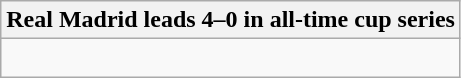<table class="wikitable collapsible collapsed">
<tr>
<th>Real Madrid leads 4–0 in all-time cup series</th>
</tr>
<tr>
<td><br>


</td>
</tr>
</table>
